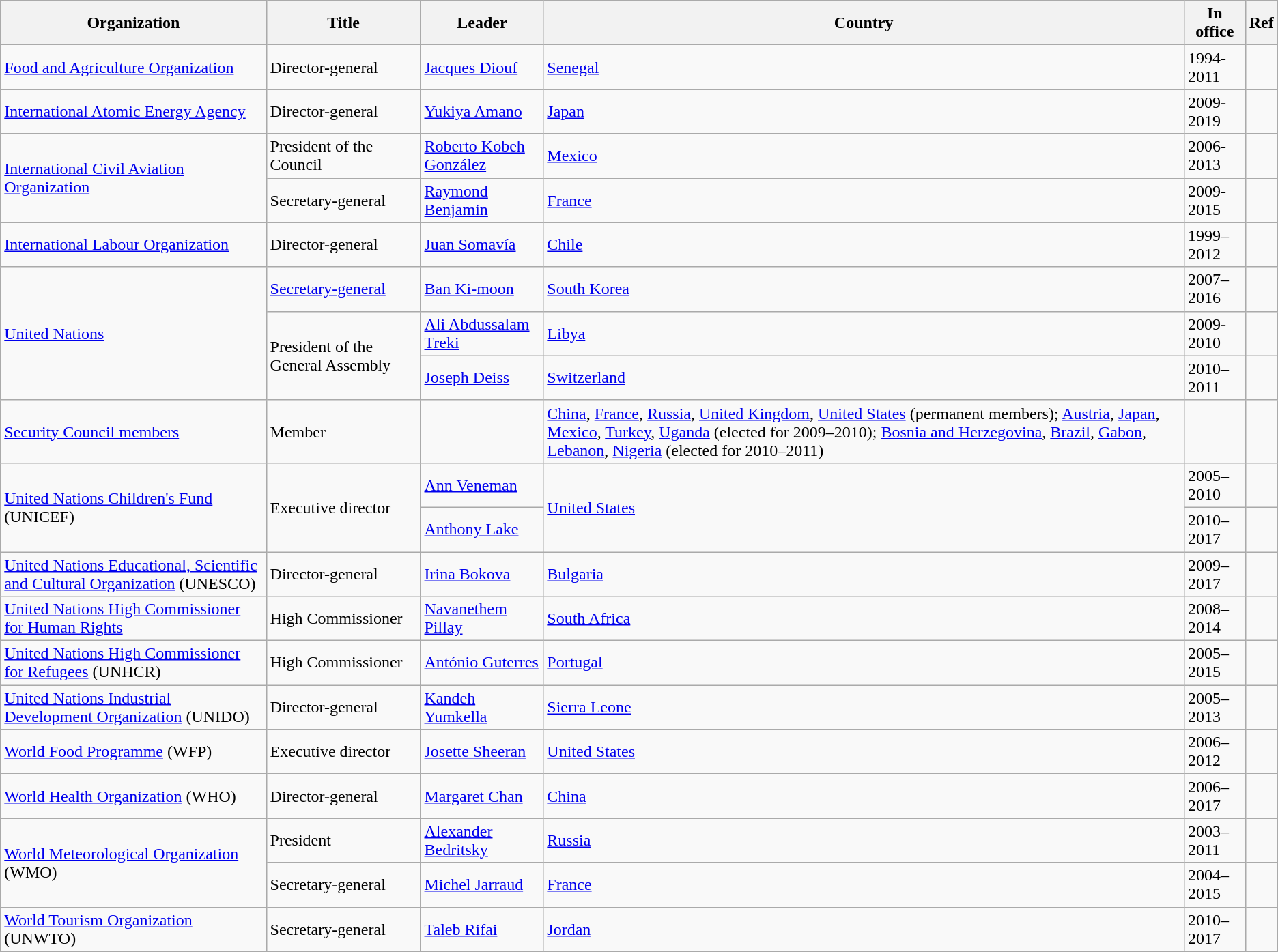<table class="wikitable unsortable">
<tr>
<th>Organization</th>
<th>Title</th>
<th>Leader</th>
<th>Country</th>
<th>In office</th>
<th>Ref</th>
</tr>
<tr>
<td><a href='#'>Food and Agriculture Organization</a></td>
<td>Director-general</td>
<td><a href='#'>Jacques Diouf</a></td>
<td><a href='#'>Senegal</a></td>
<td>1994-2011</td>
<td></td>
</tr>
<tr>
<td><a href='#'>International Atomic Energy Agency</a></td>
<td>Director-general</td>
<td><a href='#'>Yukiya Amano</a></td>
<td><a href='#'>Japan</a></td>
<td>2009-2019</td>
<td></td>
</tr>
<tr>
<td rowspan="2"><a href='#'>International Civil Aviation Organization</a></td>
<td>President of the Council</td>
<td><a href='#'>Roberto Kobeh González</a></td>
<td><a href='#'>Mexico</a></td>
<td>2006-2013</td>
<td></td>
</tr>
<tr>
<td>Secretary-general</td>
<td><a href='#'>Raymond Benjamin</a></td>
<td><a href='#'>France</a></td>
<td>2009-2015</td>
<td></td>
</tr>
<tr>
<td><a href='#'>International Labour Organization</a></td>
<td>Director-general</td>
<td><a href='#'>Juan Somavía</a></td>
<td><a href='#'>Chile</a></td>
<td>1999–2012</td>
<td></td>
</tr>
<tr>
<td rowspan="3"><a href='#'>United Nations</a></td>
<td><a href='#'>Secretary-general</a></td>
<td><a href='#'>Ban Ki-moon</a></td>
<td><a href='#'>South Korea</a></td>
<td>2007–2016</td>
<td></td>
</tr>
<tr>
<td rowspan="2">President of the General Assembly</td>
<td><a href='#'>Ali Abdussalam Treki</a></td>
<td><a href='#'>Libya</a></td>
<td>2009-2010</td>
<td></td>
</tr>
<tr>
<td><a href='#'>Joseph Deiss</a></td>
<td><a href='#'>Switzerland</a></td>
<td>2010–2011</td>
<td></td>
</tr>
<tr>
<td><a href='#'>Security Council members</a></td>
<td>Member</td>
<td></td>
<td><a href='#'>China</a>, <a href='#'>France</a>, <a href='#'>Russia</a>, <a href='#'>United Kingdom</a>, <a href='#'>United States</a> (permanent members); <a href='#'>Austria</a>, <a href='#'>Japan</a>, <a href='#'>Mexico</a>, <a href='#'>Turkey</a>, <a href='#'>Uganda</a> (elected for 2009–2010); <a href='#'>Bosnia and Herzegovina</a>, <a href='#'>Brazil</a>, <a href='#'>Gabon</a>, <a href='#'>Lebanon</a>, <a href='#'>Nigeria</a> (elected for 2010–2011)</td>
<td></td>
<td></td>
</tr>
<tr>
<td rowspan="2"><a href='#'>United Nations Children's Fund</a> (UNICEF)</td>
<td rowspan="2">Executive director</td>
<td><a href='#'>Ann Veneman</a></td>
<td rowspan="2"><a href='#'>United States</a></td>
<td>2005–2010</td>
<td></td>
</tr>
<tr>
<td><a href='#'>Anthony Lake</a></td>
<td>2010–2017</td>
<td></td>
</tr>
<tr>
<td><a href='#'>United Nations Educational, Scientific and Cultural Organization</a> (UNESCO)</td>
<td>Director-general</td>
<td><a href='#'>Irina Bokova</a></td>
<td><a href='#'>Bulgaria</a></td>
<td>2009–2017</td>
<td></td>
</tr>
<tr>
<td><a href='#'>United Nations High Commissioner for Human Rights</a></td>
<td>High Commissioner</td>
<td><a href='#'>Navanethem Pillay</a></td>
<td><a href='#'>South Africa</a></td>
<td>2008–2014</td>
<td></td>
</tr>
<tr>
<td><a href='#'>United Nations High Commissioner for Refugees</a> (UNHCR)</td>
<td>High Commissioner</td>
<td><a href='#'>António Guterres</a></td>
<td><a href='#'>Portugal</a></td>
<td>2005–2015</td>
<td></td>
</tr>
<tr>
<td><a href='#'>United Nations Industrial Development Organization</a> (UNIDO)</td>
<td>Director-general</td>
<td><a href='#'>Kandeh Yumkella</a></td>
<td><a href='#'>Sierra Leone</a></td>
<td>2005–2013</td>
<td></td>
</tr>
<tr>
<td><a href='#'>World Food Programme</a> (WFP)</td>
<td>Executive director</td>
<td><a href='#'>Josette Sheeran</a></td>
<td><a href='#'>United States</a></td>
<td>2006–2012</td>
<td></td>
</tr>
<tr>
<td><a href='#'>World Health Organization</a> (WHO)</td>
<td>Director-general</td>
<td><a href='#'>Margaret Chan</a></td>
<td><a href='#'>China</a></td>
<td>2006–2017</td>
<td></td>
</tr>
<tr>
<td rowspan="2"><a href='#'>World Meteorological Organization</a> (WMO)</td>
<td>President</td>
<td><a href='#'>Alexander Bedritsky</a></td>
<td><a href='#'>Russia</a></td>
<td>2003–2011</td>
<td></td>
</tr>
<tr>
<td>Secretary-general</td>
<td><a href='#'>Michel Jarraud</a></td>
<td><a href='#'>France</a></td>
<td>2004–2015</td>
<td></td>
</tr>
<tr>
<td><a href='#'>World Tourism Organization</a> (UNWTO)</td>
<td>Secretary-general</td>
<td><a href='#'>Taleb Rifai</a></td>
<td><a href='#'>Jordan</a></td>
<td>2010–2017</td>
<td></td>
</tr>
<tr>
</tr>
</table>
